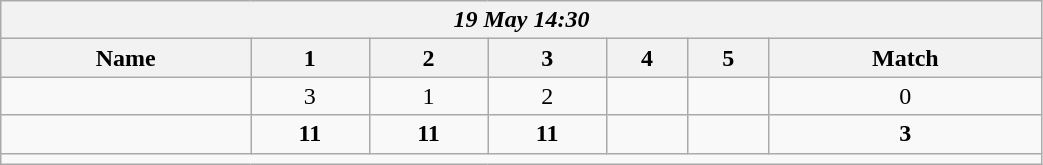<table class=wikitable style="text-align:center; width: 55%">
<tr>
<th colspan=17><em>19 May 14:30</em></th>
</tr>
<tr>
<th>Name</th>
<th>1</th>
<th>2</th>
<th>3</th>
<th>4</th>
<th>5</th>
<th>Match</th>
</tr>
<tr>
<td style="text-align:left;"></td>
<td>3</td>
<td>1</td>
<td>2</td>
<td></td>
<td></td>
<td>0</td>
</tr>
<tr>
<td style="text-align:left;"><strong></strong></td>
<td><strong>11</strong></td>
<td><strong>11</strong></td>
<td><strong>11</strong></td>
<td></td>
<td></td>
<td><strong>3</strong></td>
</tr>
<tr>
<td colspan=17></td>
</tr>
</table>
